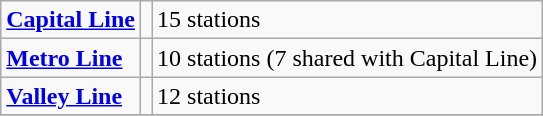<table class=wikitable>
<tr>
<td> <strong><a href='#'>Capital Line</a></strong></td>
<td></td>
<td>15 stations</td>
</tr>
<tr>
<td> <strong><a href='#'>Metro Line</a></strong></td>
<td></td>
<td>10 stations (7 shared with Capital Line)</td>
</tr>
<tr>
<td> <strong><a href='#'>Valley Line</a></strong></td>
<td></td>
<td>12 stations</td>
</tr>
<tr>
</tr>
</table>
